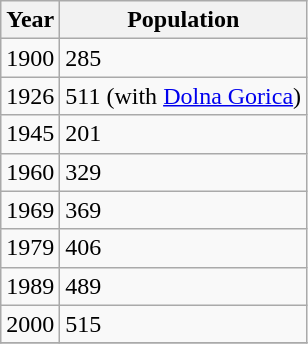<table class=wikitable>
<tr>
<th>Year</th>
<th>Population</th>
</tr>
<tr -->
<td>1900</td>
<td>285</td>
</tr>
<tr>
<td>1926</td>
<td>511 (with <a href='#'>Dolna Gorica</a>)</td>
</tr>
<tr>
<td>1945</td>
<td>201</td>
</tr>
<tr>
<td>1960</td>
<td>329</td>
</tr>
<tr>
<td>1969</td>
<td>369</td>
</tr>
<tr>
<td>1979</td>
<td>406</td>
</tr>
<tr>
<td>1989</td>
<td>489</td>
</tr>
<tr>
<td>2000</td>
<td>515 </td>
</tr>
<tr>
</tr>
</table>
